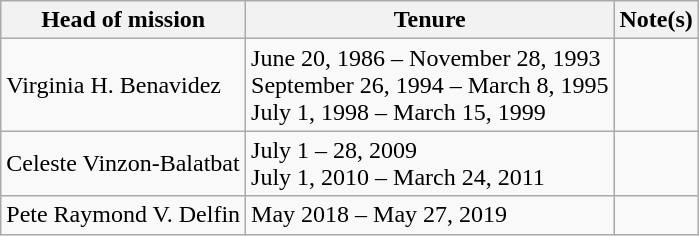<table class=wikitable>
<tr>
<th>Head of mission</th>
<th>Tenure</th>
<th>Note(s)</th>
</tr>
<tr>
<td>Virginia H. Benavidez</td>
<td>June 20, 1986 – November 28, 1993<br>September 26, 1994 – March 8, 1995<br>July 1, 1998 – March 15, 1999</td>
<td></td>
</tr>
<tr>
<td>Celeste Vinzon-Balatbat</td>
<td>July 1 – 28, 2009<br>July 1, 2010 – March 24, 2011</td>
<td></td>
</tr>
<tr>
<td>Pete Raymond V. Delfin</td>
<td>May 2018 – May 27, 2019</td>
<td></td>
</tr>
</table>
